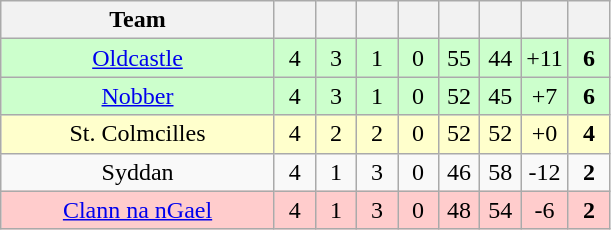<table class="wikitable" style="text-align:center">
<tr>
<th width="175">Team</th>
<th width="20"></th>
<th width="20"></th>
<th width="20"></th>
<th width="20"></th>
<th width="20"></th>
<th width="20"></th>
<th width="20"></th>
<th width="20"></th>
</tr>
<tr bgcolor="ccffcc">
<td><a href='#'>Oldcastle</a></td>
<td>4</td>
<td>3</td>
<td>1</td>
<td>0</td>
<td>55</td>
<td>44</td>
<td>+11</td>
<td><strong>6</strong></td>
</tr>
<tr bgcolor="ccffcc">
<td><a href='#'>Nobber</a></td>
<td>4</td>
<td>3</td>
<td>1</td>
<td>0</td>
<td>52</td>
<td>45</td>
<td>+7</td>
<td><strong>6</strong></td>
</tr>
<tr bgcolor="ffffcc">
<td>St. Colmcilles</td>
<td>4</td>
<td>2</td>
<td>2</td>
<td>0</td>
<td>52</td>
<td>52</td>
<td>+0</td>
<td><strong>4</strong></td>
</tr>
<tr>
<td>Syddan</td>
<td>4</td>
<td>1</td>
<td>3</td>
<td>0</td>
<td>46</td>
<td>58</td>
<td>-12</td>
<td><strong>2</strong></td>
</tr>
<tr bgcolor="ffcccc">
<td><a href='#'>Clann na nGael</a></td>
<td>4</td>
<td>1</td>
<td>3</td>
<td>0</td>
<td>48</td>
<td>54</td>
<td>-6</td>
<td><strong>2</strong></td>
</tr>
</table>
